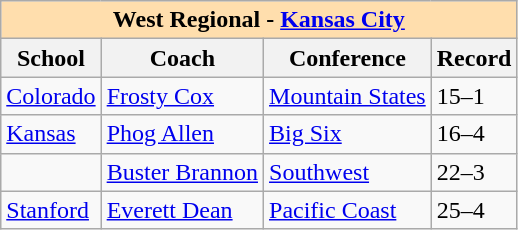<table class="wikitable">
<tr>
<th colspan="4" style="background:#ffdead;">West Regional - <a href='#'>Kansas City</a></th>
</tr>
<tr>
<th>School</th>
<th>Coach</th>
<th>Conference</th>
<th>Record</th>
</tr>
<tr>
<td><a href='#'>Colorado</a></td>
<td><a href='#'>Frosty Cox</a></td>
<td><a href='#'>Mountain States</a></td>
<td>15–1</td>
</tr>
<tr>
<td><a href='#'>Kansas</a></td>
<td><a href='#'>Phog Allen</a></td>
<td><a href='#'>Big Six</a></td>
<td>16–4</td>
</tr>
<tr>
<td></td>
<td><a href='#'>Buster Brannon</a></td>
<td><a href='#'>Southwest</a></td>
<td>22–3</td>
</tr>
<tr>
<td><a href='#'>Stanford</a></td>
<td><a href='#'>Everett Dean</a></td>
<td><a href='#'>Pacific Coast</a></td>
<td>25–4</td>
</tr>
</table>
